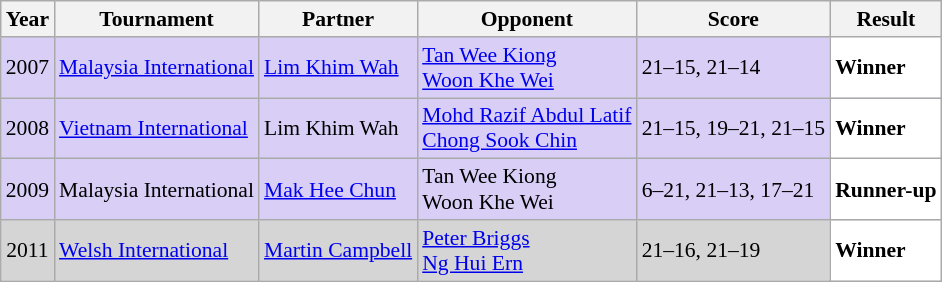<table class="sortable wikitable" style="font-size: 90%;">
<tr>
<th>Year</th>
<th>Tournament</th>
<th>Partner</th>
<th>Opponent</th>
<th>Score</th>
<th>Result</th>
</tr>
<tr style="background:#D8CEF6">
<td align="center">2007</td>
<td align="left"><a href='#'>Malaysia International</a></td>
<td align="left"> <a href='#'>Lim Khim Wah</a></td>
<td align="left"> <a href='#'>Tan Wee Kiong</a> <br>  <a href='#'>Woon Khe Wei</a></td>
<td align="left">21–15, 21–14</td>
<td style="text-align:left; background:white"> <strong>Winner</strong></td>
</tr>
<tr style="background:#D8CEF6">
<td align="center">2008</td>
<td align="left"><a href='#'>Vietnam International</a></td>
<td align="left"> Lim Khim Wah</td>
<td align="left"> <a href='#'>Mohd Razif Abdul Latif</a> <br>  <a href='#'>Chong Sook Chin</a></td>
<td align="left">21–15, 19–21, 21–15</td>
<td style="text-align:left; background:white"> <strong>Winner</strong></td>
</tr>
<tr style="background:#D8CEF6">
<td align="center">2009</td>
<td align="left">Malaysia International</td>
<td align="left"> <a href='#'>Mak Hee Chun</a></td>
<td align="left"> Tan Wee Kiong <br>  Woon Khe Wei</td>
<td align="left">6–21, 21–13, 17–21</td>
<td style="text-align:left; background:white"> <strong>Runner-up</strong></td>
</tr>
<tr style="background:#D5D5D5">
<td align="center">2011</td>
<td align="left"><a href='#'>Welsh International</a></td>
<td align="left"> <a href='#'>Martin Campbell</a></td>
<td align="left"> <a href='#'>Peter Briggs</a> <br>  <a href='#'>Ng Hui Ern</a></td>
<td align="left">21–16, 21–19</td>
<td style="text-align:left; background:white"> <strong>Winner</strong></td>
</tr>
</table>
